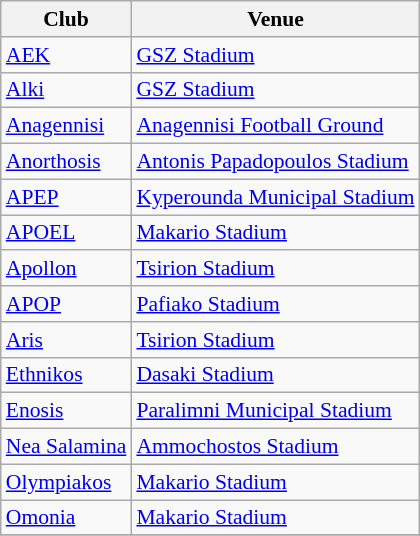<table class="wikitable" style="font-size:90%">
<tr>
<th>Club</th>
<th>Venue</th>
</tr>
<tr>
<td><a href='#'>ΑΕΚ</a></td>
<td><a href='#'>GSZ Stadium</a></td>
</tr>
<tr>
<td><a href='#'>Alki</a></td>
<td><a href='#'>GSZ Stadium</a></td>
</tr>
<tr>
<td><a href='#'>Anagennisi</a></td>
<td><a href='#'>Anagennisi Football Ground</a></td>
</tr>
<tr>
<td><a href='#'>Anorthosis</a></td>
<td><a href='#'>Antonis Papadopoulos Stadium</a></td>
</tr>
<tr>
<td><a href='#'>APEP</a></td>
<td><a href='#'>Kyperounda Municipal Stadium</a></td>
</tr>
<tr>
<td><a href='#'>APOEL</a></td>
<td><a href='#'>Makario Stadium</a></td>
</tr>
<tr>
<td><a href='#'>Apollon</a></td>
<td><a href='#'>Tsirion Stadium</a></td>
</tr>
<tr>
<td><a href='#'>APOP</a></td>
<td><a href='#'>Pafiako Stadium</a></td>
</tr>
<tr>
<td><a href='#'>Aris</a></td>
<td><a href='#'>Tsirion Stadium</a></td>
</tr>
<tr>
<td><a href='#'>Ethnikos</a></td>
<td><a href='#'>Dasaki Stadium</a></td>
</tr>
<tr>
<td><a href='#'>Enosis</a></td>
<td><a href='#'>Paralimni Municipal Stadium</a></td>
</tr>
<tr>
<td><a href='#'>Nea Salamina</a></td>
<td><a href='#'>Ammochostos Stadium</a></td>
</tr>
<tr>
<td><a href='#'>Olympiakos</a></td>
<td><a href='#'>Makario Stadium</a></td>
</tr>
<tr>
<td><a href='#'>Omonia</a></td>
<td><a href='#'>Makario Stadium</a></td>
</tr>
<tr>
</tr>
</table>
